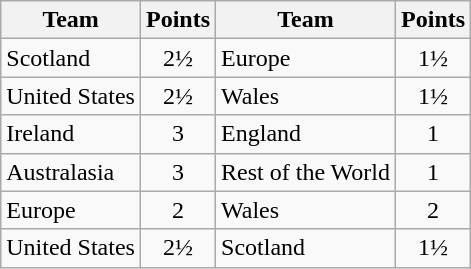<table class="wikitable" style="text-align:center">
<tr>
<th>Team</th>
<th>Points</th>
<th>Team</th>
<th>Points</th>
</tr>
<tr>
<td align=left> Scotland</td>
<td>2½</td>
<td align=left> Europe</td>
<td>1½</td>
</tr>
<tr>
<td align=left> United States</td>
<td>2½</td>
<td align=left> Wales</td>
<td>1½</td>
</tr>
<tr>
<td align=left> Ireland</td>
<td>3</td>
<td align=left> England</td>
<td>1</td>
</tr>
<tr>
<td align=left>Australasia</td>
<td>3</td>
<td align=left>Rest of the World</td>
<td>1</td>
</tr>
<tr>
<td align=left> Europe</td>
<td>2</td>
<td align=left> Wales</td>
<td>2</td>
</tr>
<tr>
<td align=left> United States</td>
<td>2½</td>
<td align=left> Scotland</td>
<td>1½</td>
</tr>
</table>
